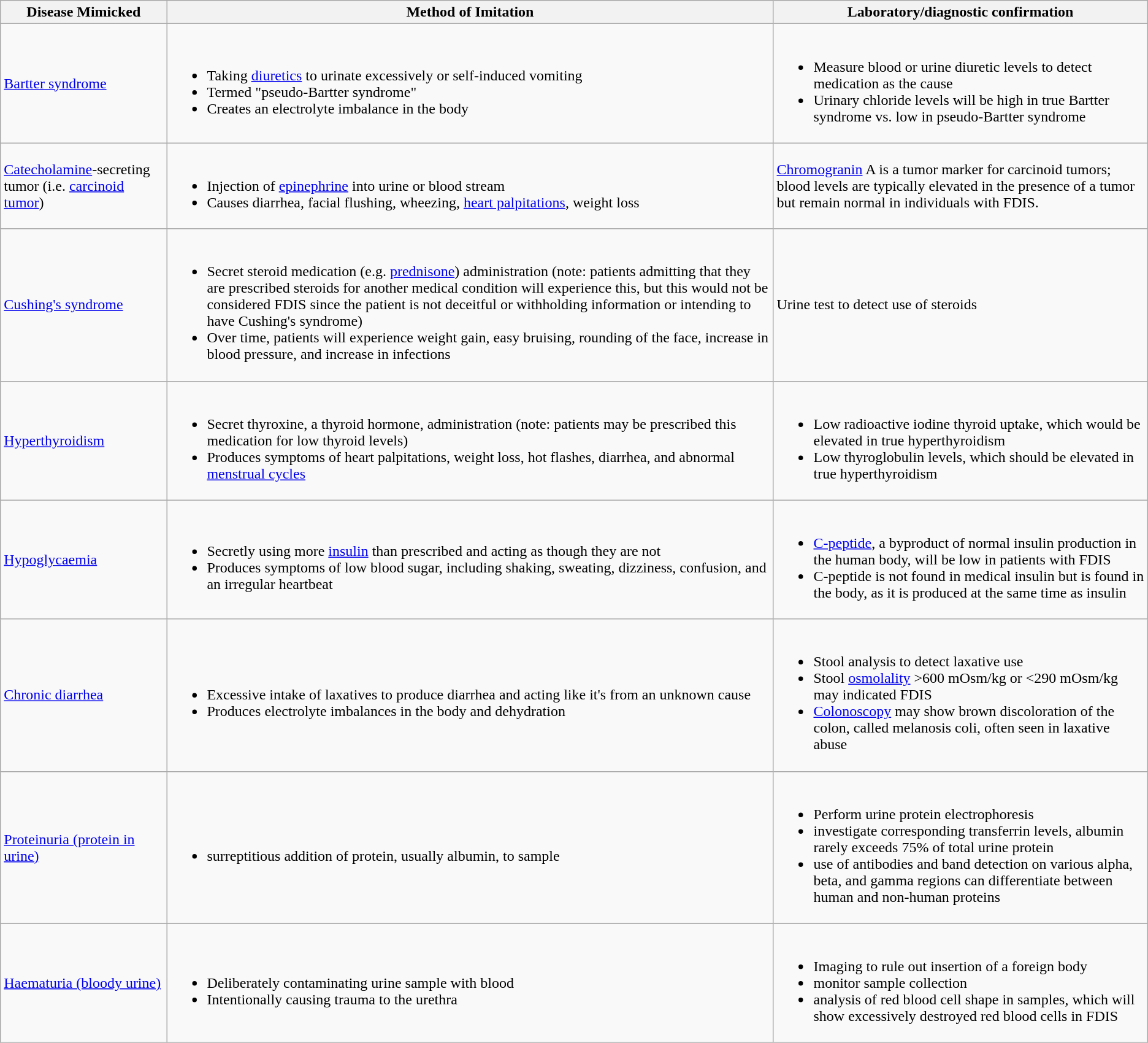<table class="wikitable">
<tr>
<th scope="col">Disease Mimicked</th>
<th scope="col">Method of Imitation</th>
<th scope="col">Laboratory/diagnostic confirmation</th>
</tr>
<tr>
<td><a href='#'>Bartter syndrome</a></td>
<td><br><ul><li>Taking <a href='#'>diuretics</a> to urinate excessively or self-induced vomiting</li><li>Termed "pseudo-Bartter syndrome"</li><li>Creates an electrolyte imbalance in the body</li></ul></td>
<td><br><ul><li>Measure blood or urine diuretic levels to detect medication as the cause</li><li>Urinary chloride levels will be high in true Bartter syndrome vs. low in pseudo-Bartter syndrome</li></ul></td>
</tr>
<tr>
<td><a href='#'>Catecholamine</a>-secreting tumor (i.e. <a href='#'>carcinoid tumor</a>)</td>
<td><br><ul><li>Injection of <a href='#'>epinephrine</a> into urine or blood stream</li><li>Causes diarrhea, facial flushing, wheezing, <a href='#'>heart palpitations</a>, weight loss</li></ul></td>
<td><a href='#'>Chromogranin</a> A is a tumor marker for carcinoid tumors; blood levels are typically elevated in the presence of a tumor but remain normal in individuals with FDIS.</td>
</tr>
<tr>
<td><a href='#'>Cushing's syndrome</a></td>
<td><br><ul><li>Secret steroid medication (e.g. <a href='#'>prednisone</a>) administration (note: patients admitting that they are prescribed steroids for another medical condition will experience this, but this would not be considered FDIS since the patient is not deceitful or withholding information or intending to have Cushing's syndrome)</li><li>Over time, patients will experience weight gain, easy bruising, rounding of the face, increase in blood pressure, and increase in infections</li></ul></td>
<td>Urine test to detect use of steroids</td>
</tr>
<tr>
<td><a href='#'>Hyperthyroidism</a></td>
<td><br><ul><li>Secret thyroxine, a thyroid hormone, administration (note: patients may be prescribed this medication for low thyroid levels)</li><li>Produces symptoms of heart palpitations, weight loss, hot flashes, diarrhea, and abnormal <a href='#'>menstrual cycles</a></li></ul></td>
<td><br><ul><li>Low radioactive iodine thyroid uptake, which would be elevated in true hyperthyroidism</li><li>Low thyroglobulin levels, which should be elevated in true hyperthyroidism</li></ul></td>
</tr>
<tr>
<td><a href='#'>Hypoglycaemia</a></td>
<td><br><ul><li>Secretly using more <a href='#'>insulin</a> than prescribed and acting as though they are not</li><li>Produces symptoms of low blood sugar, including shaking, sweating, dizziness, confusion, and an irregular heartbeat</li></ul></td>
<td><br><ul><li><a href='#'>C-peptide</a>, a byproduct of normal insulin production in the human body, will be low in patients with FDIS</li><li>C-peptide is not found in medical insulin but is found in the body, as it is produced at the same time as insulin</li></ul></td>
</tr>
<tr>
<td><a href='#'>Chronic diarrhea</a></td>
<td><br><ul><li>Excessive intake of laxatives to produce diarrhea and acting like it's from an unknown cause</li><li>Produces electrolyte imbalances in the body and dehydration</li></ul></td>
<td><br><ul><li>Stool analysis to detect laxative use</li><li>Stool <a href='#'>osmolality</a> >600 mOsm/kg or <290 mOsm/kg may indicated FDIS</li><li><a href='#'>Colonoscopy</a> may show brown discoloration of the colon, called melanosis coli, often seen in laxative abuse</li></ul></td>
</tr>
<tr>
<td><a href='#'>Proteinuria (protein in urine)</a></td>
<td><br><ul><li>surreptitious addition of protein, usually albumin, to sample</li></ul></td>
<td><br><ul><li>Perform urine protein electrophoresis</li><li>investigate corresponding transferrin levels, albumin rarely exceeds 75% of total urine protein</li><li>use of antibodies and band detection on various alpha, beta, and gamma regions can differentiate between human and non-human proteins </li></ul></td>
</tr>
<tr>
<td><a href='#'>Haematuria (bloody urine)</a></td>
<td><br><ul><li>Deliberately contaminating urine sample with blood</li><li>Intentionally causing trauma to the urethra</li></ul></td>
<td><br><ul><li>Imaging to rule out insertion of a foreign body</li><li>monitor sample collection</li><li>analysis of red blood cell shape in samples, which will show excessively destroyed red blood cells in FDIS</li></ul></td>
</tr>
</table>
